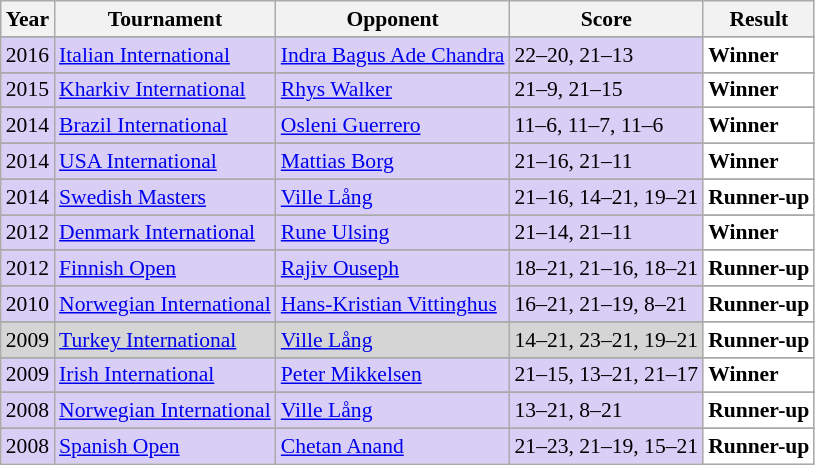<table class="sortable wikitable" style="font-size: 90%;">
<tr>
<th>Year</th>
<th>Tournament</th>
<th>Opponent</th>
<th>Score</th>
<th>Result</th>
</tr>
<tr>
</tr>
<tr style="background:#D8CEF6">
<td align="center">2016</td>
<td align="left"><a href='#'>Italian International</a></td>
<td align="left"> <a href='#'>Indra Bagus Ade Chandra</a></td>
<td align="left">22–20, 21–13</td>
<td style="text-align:left; background:white"> <strong>Winner</strong></td>
</tr>
<tr>
</tr>
<tr style="background:#D8CEF6">
<td align="center">2015</td>
<td align="left"><a href='#'>Kharkiv International</a></td>
<td align="left"> <a href='#'>Rhys Walker</a></td>
<td align="left">21–9, 21–15</td>
<td style="text-align:left; background:white"> <strong>Winner</strong></td>
</tr>
<tr>
</tr>
<tr style="background:#D8CEF6">
<td align="center">2014</td>
<td align="left"><a href='#'>Brazil International</a></td>
<td align="left"> <a href='#'>Osleni Guerrero</a></td>
<td align="left">11–6, 11–7, 11–6</td>
<td style="text-align:left; background:white"> <strong>Winner</strong></td>
</tr>
<tr>
</tr>
<tr style="background:#D8CEF6">
<td align="center">2014</td>
<td align="left"><a href='#'>USA International</a></td>
<td align="left"> <a href='#'>Mattias Borg</a></td>
<td align="left">21–16, 21–11</td>
<td style="text-align:left; background:white"> <strong>Winner</strong></td>
</tr>
<tr>
</tr>
<tr style="background:#D8CEF6">
<td align="center">2014</td>
<td align="left"><a href='#'>Swedish Masters</a></td>
<td align="left"> <a href='#'>Ville Lång</a></td>
<td align="left">21–16, 14–21, 19–21</td>
<td style="text-align:left; background:white"> <strong>Runner-up</strong></td>
</tr>
<tr>
</tr>
<tr style="background:#D8CEF6">
<td align="center">2012</td>
<td align="left"><a href='#'>Denmark International</a></td>
<td align="left"> <a href='#'>Rune Ulsing</a></td>
<td align="left">21–14, 21–11</td>
<td style="text-align:left; background:white"> <strong>Winner</strong></td>
</tr>
<tr>
</tr>
<tr style="background:#D8CEF6">
<td align="center">2012</td>
<td align="left"><a href='#'>Finnish Open</a></td>
<td align="left"> <a href='#'>Rajiv Ouseph</a></td>
<td align="left">18–21, 21–16, 18–21</td>
<td style="text-align:left; background:white"> <strong>Runner-up</strong></td>
</tr>
<tr>
</tr>
<tr style="background:#D8CEF6">
<td align="center">2010</td>
<td align="left"><a href='#'>Norwegian International</a></td>
<td align="left"> <a href='#'>Hans-Kristian Vittinghus</a></td>
<td align="left">16–21, 21–19, 8–21</td>
<td style="text-align:left; background:white"> <strong>Runner-up</strong></td>
</tr>
<tr>
</tr>
<tr style="background:#D5D5D5">
<td align="center">2009</td>
<td align="left"><a href='#'>Turkey International</a></td>
<td align="left"> <a href='#'>Ville Lång</a></td>
<td align="left">14–21, 23–21, 19–21</td>
<td style="text-align:left; background:white"> <strong>Runner-up</strong></td>
</tr>
<tr>
</tr>
<tr style="background:#D8CEF6">
<td align="center">2009</td>
<td align="left"><a href='#'>Irish International</a></td>
<td align="left"> <a href='#'>Peter Mikkelsen</a></td>
<td align="left">21–15, 13–21, 21–17</td>
<td style="text-align:left; background:white"> <strong>Winner</strong></td>
</tr>
<tr>
</tr>
<tr style="background:#D8CEF6">
<td align="center">2008</td>
<td align="left"><a href='#'>Norwegian International</a></td>
<td align="left"> <a href='#'>Ville Lång</a></td>
<td align="left">13–21, 8–21</td>
<td style="text-align:left; background:white"> <strong>Runner-up</strong></td>
</tr>
<tr>
</tr>
<tr style="background:#D8CEF6">
<td align="center">2008</td>
<td align="left"><a href='#'>Spanish Open</a></td>
<td align="left"> <a href='#'>Chetan Anand</a></td>
<td align="left">21–23, 21–19, 15–21</td>
<td style="text-align:left; background:white"> <strong>Runner-up</strong></td>
</tr>
</table>
